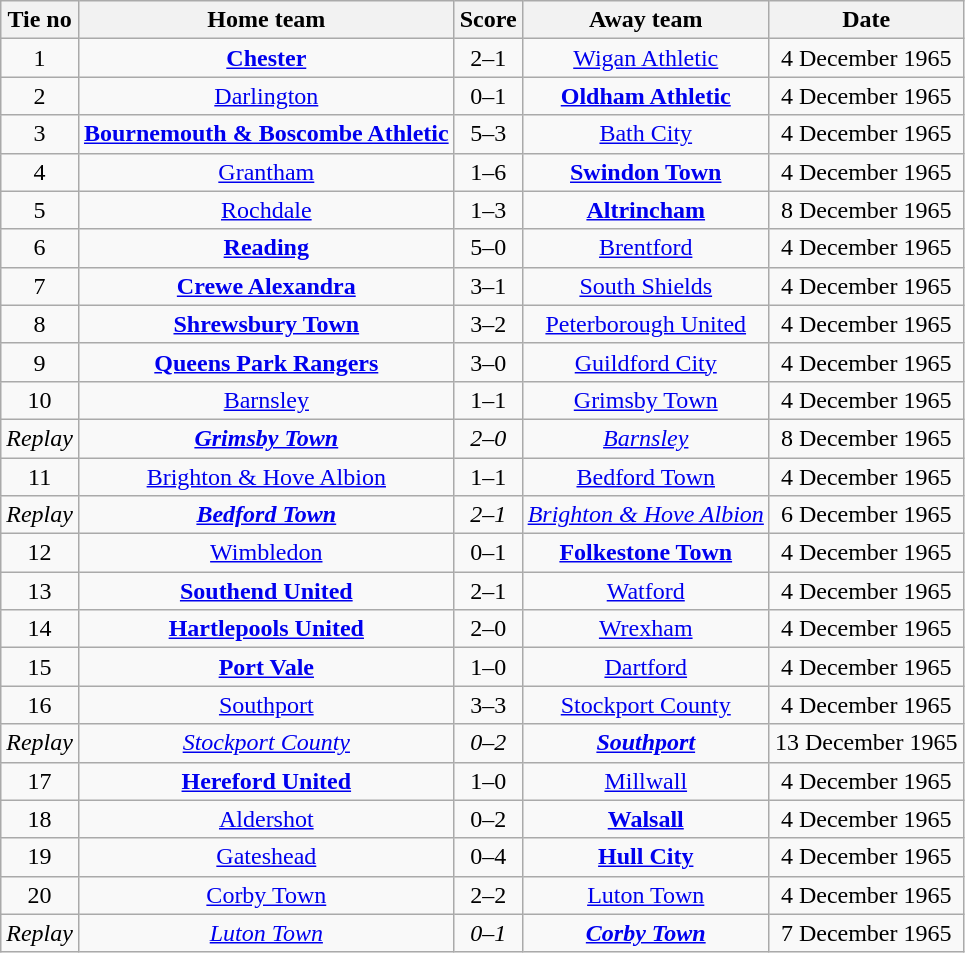<table class="wikitable" style="text-align: center">
<tr>
<th>Tie no</th>
<th>Home team</th>
<th>Score</th>
<th>Away team</th>
<th>Date</th>
</tr>
<tr>
<td>1</td>
<td><strong><a href='#'>Chester</a></strong></td>
<td>2–1</td>
<td><a href='#'>Wigan Athletic</a></td>
<td>4 December 1965</td>
</tr>
<tr>
<td>2</td>
<td><a href='#'>Darlington</a></td>
<td>0–1</td>
<td><strong><a href='#'>Oldham Athletic</a></strong></td>
<td>4 December 1965</td>
</tr>
<tr>
<td>3</td>
<td><strong><a href='#'>Bournemouth & Boscombe Athletic</a></strong></td>
<td>5–3</td>
<td><a href='#'>Bath City</a></td>
<td>4 December 1965</td>
</tr>
<tr>
<td>4</td>
<td><a href='#'>Grantham</a></td>
<td>1–6</td>
<td><strong><a href='#'>Swindon Town</a></strong></td>
<td>4 December 1965</td>
</tr>
<tr>
<td>5</td>
<td><a href='#'>Rochdale</a></td>
<td>1–3</td>
<td><strong><a href='#'>Altrincham</a></strong></td>
<td>8 December 1965</td>
</tr>
<tr>
<td>6</td>
<td><strong><a href='#'>Reading</a></strong></td>
<td>5–0</td>
<td><a href='#'>Brentford</a></td>
<td>4 December 1965</td>
</tr>
<tr>
<td>7</td>
<td><strong><a href='#'>Crewe Alexandra</a></strong></td>
<td>3–1</td>
<td><a href='#'>South Shields</a></td>
<td>4 December 1965</td>
</tr>
<tr>
<td>8</td>
<td><strong><a href='#'>Shrewsbury Town</a></strong></td>
<td>3–2</td>
<td><a href='#'>Peterborough United</a></td>
<td>4 December 1965</td>
</tr>
<tr>
<td>9</td>
<td><strong><a href='#'>Queens Park Rangers</a></strong></td>
<td>3–0</td>
<td><a href='#'>Guildford City</a></td>
<td>4 December 1965</td>
</tr>
<tr>
<td>10</td>
<td><a href='#'>Barnsley</a></td>
<td>1–1</td>
<td><a href='#'>Grimsby Town</a></td>
<td>4 December 1965</td>
</tr>
<tr>
<td><em>Replay</em></td>
<td><strong><em><a href='#'>Grimsby Town</a></em></strong></td>
<td><em>2–0</em></td>
<td><em><a href='#'>Barnsley</a></em></td>
<td>8 December 1965</td>
</tr>
<tr>
<td>11</td>
<td><a href='#'>Brighton & Hove Albion</a></td>
<td>1–1</td>
<td><a href='#'>Bedford Town</a></td>
<td>4 December 1965</td>
</tr>
<tr>
<td><em>Replay</em></td>
<td><strong><em><a href='#'>Bedford Town</a></em></strong></td>
<td><em>2–1</em></td>
<td><em><a href='#'>Brighton & Hove Albion</a></em></td>
<td>6 December 1965</td>
</tr>
<tr>
<td>12</td>
<td><a href='#'>Wimbledon</a></td>
<td>0–1</td>
<td><strong><a href='#'>Folkestone Town</a></strong></td>
<td>4 December 1965</td>
</tr>
<tr>
<td>13</td>
<td><strong><a href='#'>Southend United</a></strong></td>
<td>2–1</td>
<td><a href='#'>Watford</a></td>
<td>4 December 1965</td>
</tr>
<tr>
<td>14</td>
<td><strong><a href='#'>Hartlepools United</a></strong></td>
<td>2–0</td>
<td><a href='#'>Wrexham</a></td>
<td>4 December 1965</td>
</tr>
<tr>
<td>15</td>
<td><strong><a href='#'>Port Vale</a></strong></td>
<td>1–0</td>
<td><a href='#'>Dartford</a></td>
<td>4 December 1965</td>
</tr>
<tr>
<td>16</td>
<td><a href='#'>Southport</a></td>
<td>3–3</td>
<td><a href='#'>Stockport County</a></td>
<td>4 December 1965</td>
</tr>
<tr>
<td><em>Replay</em></td>
<td><em><a href='#'>Stockport County</a></em></td>
<td><em>0–2</em></td>
<td><strong><em><a href='#'>Southport</a></em></strong></td>
<td>13 December 1965</td>
</tr>
<tr>
<td>17</td>
<td><strong><a href='#'>Hereford United</a></strong></td>
<td>1–0</td>
<td><a href='#'>Millwall</a></td>
<td>4 December 1965</td>
</tr>
<tr>
<td>18</td>
<td><a href='#'>Aldershot</a></td>
<td>0–2</td>
<td><strong><a href='#'>Walsall</a></strong></td>
<td>4 December 1965</td>
</tr>
<tr>
<td>19</td>
<td><a href='#'>Gateshead</a></td>
<td>0–4</td>
<td><strong><a href='#'>Hull City</a></strong></td>
<td>4 December 1965</td>
</tr>
<tr>
<td>20</td>
<td><a href='#'>Corby Town</a></td>
<td>2–2</td>
<td><a href='#'>Luton Town</a></td>
<td>4 December 1965</td>
</tr>
<tr>
<td><em>Replay</em></td>
<td><em><a href='#'>Luton Town</a></em></td>
<td><em>0–1</em></td>
<td><strong><em><a href='#'>Corby Town</a></em></strong></td>
<td>7 December 1965</td>
</tr>
</table>
